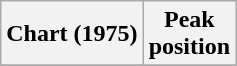<table class="wikitable plainrowheaders">
<tr>
<th scope="col">Chart (1975)</th>
<th scope="col">Peak<br>position</th>
</tr>
<tr>
</tr>
</table>
